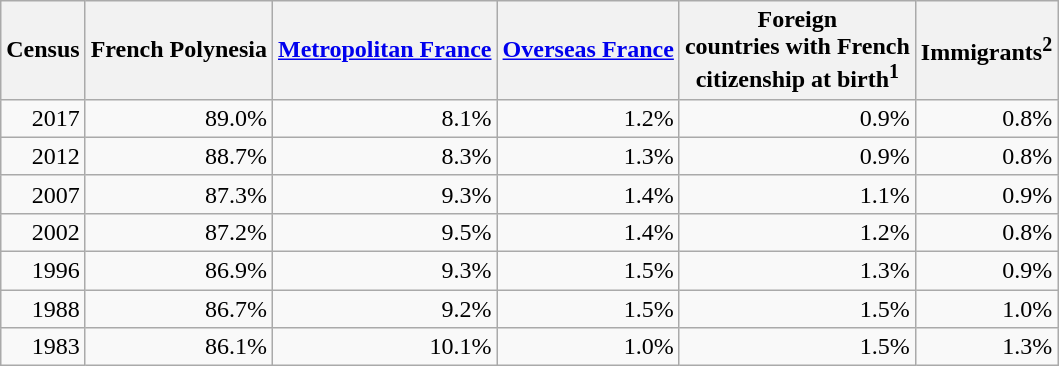<table class=wikitable style="text-align:right;">
<tr>
<th>Census</th>
<th>French Polynesia</th>
<th><a href='#'>Metropolitan France</a></th>
<th><a href='#'>Overseas France</a></th>
<th>Foreign<br>countries with French<br>citizenship at birth<sup>1</sup></th>
<th>Immigrants<sup>2</sup></th>
</tr>
<tr>
<td>2017</td>
<td>89.0%</td>
<td>8.1%</td>
<td>1.2%</td>
<td>0.9%</td>
<td>0.8%</td>
</tr>
<tr>
<td>2012</td>
<td>88.7%</td>
<td>8.3%</td>
<td>1.3%</td>
<td>0.9%</td>
<td>0.8%</td>
</tr>
<tr>
<td>2007</td>
<td>87.3%</td>
<td>9.3%</td>
<td>1.4%</td>
<td>1.1%</td>
<td>0.9%</td>
</tr>
<tr>
<td>2002</td>
<td>87.2%</td>
<td>9.5%</td>
<td>1.4%</td>
<td>1.2%</td>
<td>0.8%</td>
</tr>
<tr>
<td>1996</td>
<td>86.9%</td>
<td>9.3%</td>
<td>1.5%</td>
<td>1.3%</td>
<td>0.9%</td>
</tr>
<tr>
<td>1988</td>
<td>86.7%</td>
<td>9.2%</td>
<td>1.5%</td>
<td>1.5%</td>
<td>1.0%</td>
</tr>
<tr>
<td>1983</td>
<td>86.1%</td>
<td>10.1%</td>
<td>1.0%</td>
<td>1.5%</td>
<td>1.3%</td>
</tr>
</table>
